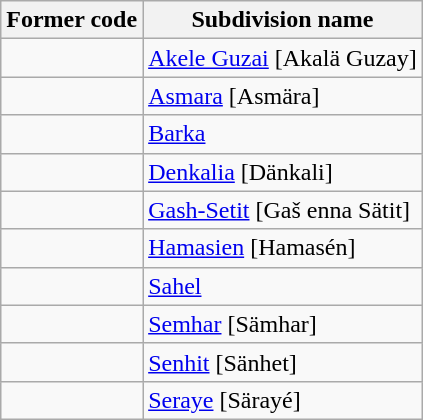<table class="wikitable sortable mw-collapsible">
<tr>
<th>Former code</th>
<th>Subdivision name</th>
</tr>
<tr>
<td></td>
<td><a href='#'>Akele Guzai</a> [Akalä Guzay]</td>
</tr>
<tr>
<td></td>
<td><a href='#'>Asmara</a> [Asmära]</td>
</tr>
<tr>
<td></td>
<td><a href='#'>Barka</a></td>
</tr>
<tr>
<td></td>
<td><a href='#'>Denkalia</a> [Dänkali]</td>
</tr>
<tr>
<td></td>
<td><a href='#'>Gash-Setit</a> [Gaš enna Sätit]</td>
</tr>
<tr>
<td></td>
<td><a href='#'>Hamasien</a> [Hamasén]</td>
</tr>
<tr>
<td></td>
<td><a href='#'>Sahel</a></td>
</tr>
<tr>
<td></td>
<td><a href='#'>Semhar</a> [Sämhar]</td>
</tr>
<tr>
<td></td>
<td><a href='#'>Senhit</a> [Sänhet]</td>
</tr>
<tr>
<td></td>
<td><a href='#'>Seraye</a> [Särayé]</td>
</tr>
</table>
